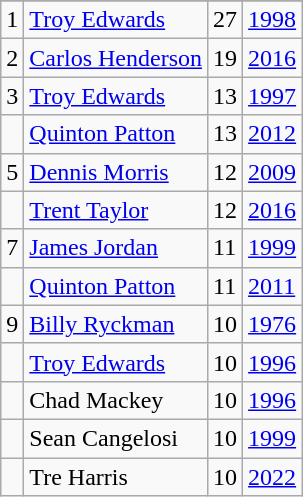<table class="wikitable">
<tr>
</tr>
<tr>
<td>1</td>
<td><a href='#'>Troy Edwards</a></td>
<td>27</td>
<td><a href='#'>1998</a></td>
</tr>
<tr>
<td>2</td>
<td><a href='#'>Carlos Henderson</a></td>
<td>19</td>
<td><a href='#'>2016</a></td>
</tr>
<tr>
<td>3</td>
<td><a href='#'>Troy Edwards</a></td>
<td>13</td>
<td><a href='#'>1997</a></td>
</tr>
<tr>
<td></td>
<td><a href='#'>Quinton Patton</a></td>
<td>13</td>
<td><a href='#'>2012</a></td>
</tr>
<tr>
<td>5</td>
<td><a href='#'>Dennis Morris</a></td>
<td>12</td>
<td><a href='#'>2009</a></td>
</tr>
<tr>
<td></td>
<td><a href='#'>Trent Taylor</a></td>
<td>12</td>
<td><a href='#'>2016</a></td>
</tr>
<tr>
<td>7</td>
<td><a href='#'>James Jordan</a></td>
<td>11</td>
<td><a href='#'>1999</a></td>
</tr>
<tr>
<td></td>
<td><a href='#'>Quinton Patton</a></td>
<td>11</td>
<td><a href='#'>2011</a></td>
</tr>
<tr>
<td>9</td>
<td><a href='#'>Billy Ryckman</a></td>
<td>10</td>
<td><a href='#'>1976</a></td>
</tr>
<tr>
<td></td>
<td><a href='#'>Troy Edwards</a></td>
<td>10</td>
<td><a href='#'>1996</a></td>
</tr>
<tr>
<td></td>
<td>Chad Mackey</td>
<td>10</td>
<td><a href='#'>1996</a></td>
</tr>
<tr>
<td></td>
<td>Sean Cangelosi</td>
<td>10</td>
<td><a href='#'>1999</a></td>
</tr>
<tr>
<td></td>
<td>Tre Harris</td>
<td>10</td>
<td><a href='#'>2022</a></td>
</tr>
</table>
